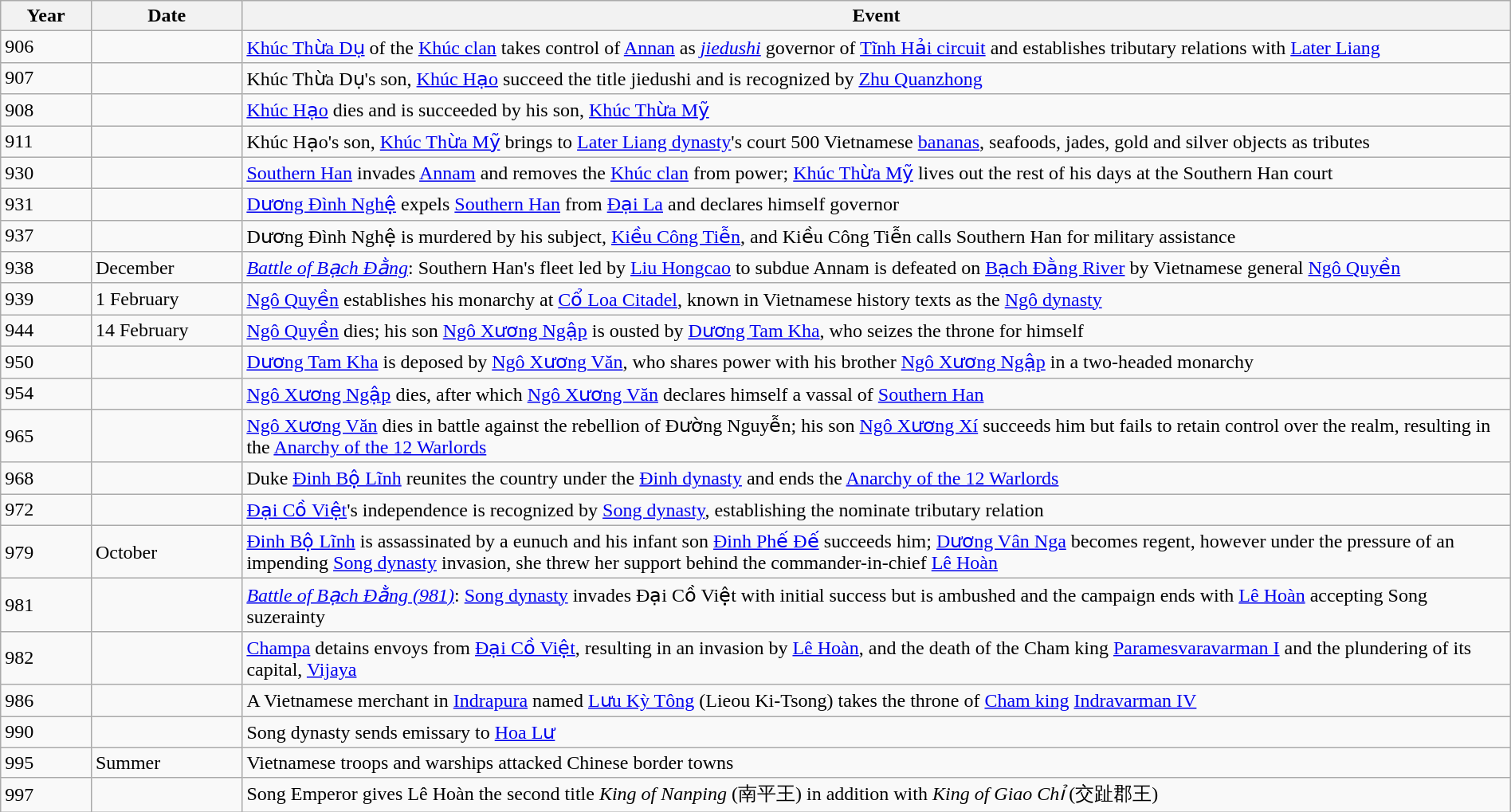<table class="wikitable" width="100%">
<tr>
<th style="width:6%">Year</th>
<th style="width:10%">Date</th>
<th>Event</th>
</tr>
<tr>
<td>906</td>
<td></td>
<td><a href='#'>Khúc Thừa Dụ</a> of the <a href='#'>Khúc clan</a> takes control of <a href='#'>Annan</a> as <em><a href='#'>jiedushi</a></em> governor of <a href='#'>Tĩnh Hải circuit</a> and establishes tributary relations with <a href='#'>Later Liang</a></td>
</tr>
<tr>
<td>907</td>
<td></td>
<td>Khúc Thừa Dụ's son, <a href='#'>Khúc Hạo</a> succeed the title jiedushi and is recognized by <a href='#'>Zhu Quanzhong</a></td>
</tr>
<tr>
<td>908</td>
<td></td>
<td><a href='#'>Khúc Hạo</a> dies and is succeeded by his son, <a href='#'>Khúc Thừa Mỹ</a></td>
</tr>
<tr>
<td>911</td>
<td></td>
<td>Khúc Hạo's son, <a href='#'>Khúc Thừa Mỹ</a> brings to <a href='#'>Later Liang dynasty</a>'s court 500 Vietnamese <a href='#'>bananas</a>, seafoods, jades, gold and silver objects as tributes</td>
</tr>
<tr>
<td>930</td>
<td></td>
<td><a href='#'>Southern Han</a> invades <a href='#'>Annam</a> and removes the <a href='#'>Khúc clan</a> from power; <a href='#'>Khúc Thừa Mỹ</a> lives out the rest of his days at the Southern Han court</td>
</tr>
<tr>
<td>931</td>
<td></td>
<td><a href='#'>Dương Đình Nghệ</a> expels <a href='#'>Southern Han</a> from <a href='#'>Đại La</a> and declares himself governor</td>
</tr>
<tr>
<td>937</td>
<td></td>
<td>Dương Đình Nghệ is murdered by his subject, <a href='#'>Kiều Công Tiễn</a>, and Kiều Công Tiễn calls Southern Han for military assistance</td>
</tr>
<tr>
<td>938</td>
<td>December</td>
<td><em><a href='#'>Battle of Bạch Đằng</a></em>: Southern Han's fleet led by <a href='#'>Liu Hongcao</a> to subdue Annam is defeated on <a href='#'>Bạch Đằng River</a> by Vietnamese general <a href='#'>Ngô Quyền</a></td>
</tr>
<tr>
<td>939</td>
<td>1 February</td>
<td><a href='#'>Ngô Quyền</a> establishes his monarchy at <a href='#'>Cổ Loa Citadel</a>, known in Vietnamese history texts as the <a href='#'>Ngô dynasty</a></td>
</tr>
<tr>
<td>944</td>
<td>14 February</td>
<td><a href='#'>Ngô Quyền</a> dies; his son <a href='#'>Ngô Xương Ngập</a> is ousted by <a href='#'>Dương Tam Kha</a>, who seizes the throne for himself</td>
</tr>
<tr>
<td>950</td>
<td></td>
<td><a href='#'>Dương Tam Kha</a> is deposed by <a href='#'>Ngô Xương Văn</a>, who shares power with his brother <a href='#'>Ngô Xương Ngập</a> in a two-headed monarchy</td>
</tr>
<tr>
<td>954</td>
<td></td>
<td><a href='#'>Ngô Xương Ngập</a> dies, after which <a href='#'>Ngô Xương Văn</a> declares himself a vassal of <a href='#'>Southern Han</a></td>
</tr>
<tr>
<td>965</td>
<td></td>
<td><a href='#'>Ngô Xương Văn</a> dies in battle against the rebellion of Đường Nguyễn; his son <a href='#'>Ngô Xương Xí</a> succeeds him but fails to retain control over the realm, resulting in the <a href='#'>Anarchy of the 12 Warlords</a></td>
</tr>
<tr>
<td>968</td>
<td></td>
<td>Duke <a href='#'>Đinh Bộ Lĩnh</a> reunites the country under the <a href='#'>Đinh dynasty</a> and ends the <a href='#'>Anarchy of the 12 Warlords</a></td>
</tr>
<tr>
<td>972</td>
<td></td>
<td><a href='#'>Đại Cồ Việt</a>'s independence is recognized by <a href='#'>Song dynasty</a>, establishing the nominate tributary relation</td>
</tr>
<tr>
<td>979</td>
<td>October</td>
<td><a href='#'>Đinh Bộ Lĩnh</a> is assassinated by a eunuch and his infant son <a href='#'>Đinh Phế Đế</a> succeeds him; <a href='#'>Dương Vân Nga</a> becomes regent, however under the pressure of an impending <a href='#'>Song dynasty</a> invasion, she threw her support behind the commander-in-chief <a href='#'>Lê Hoàn</a></td>
</tr>
<tr>
<td>981</td>
<td></td>
<td><em><a href='#'>Battle of Bạch Đằng (981)</a></em>: <a href='#'>Song dynasty</a> invades Đại Cồ Việt with initial success but is ambushed and the campaign ends with <a href='#'>Lê Hoàn</a> accepting Song suzerainty</td>
</tr>
<tr>
<td>982</td>
<td></td>
<td><a href='#'>Champa</a> detains envoys from <a href='#'>Đại Cồ Việt</a>, resulting in an invasion by <a href='#'>Lê Hoàn</a>, and the death of the Cham king <a href='#'>Paramesvaravarman I</a> and the plundering of its capital, <a href='#'>Vijaya</a></td>
</tr>
<tr>
<td>986</td>
<td></td>
<td>A Vietnamese merchant in <a href='#'>Indrapura</a> named <a href='#'>Lưu Kỳ Tông</a> (Lieou Ki-Tsong) takes the throne of <a href='#'>Cham king</a> <a href='#'>Indravarman IV</a></td>
</tr>
<tr>
<td>990</td>
<td></td>
<td>Song dynasty sends emissary to <a href='#'>Hoa Lư</a></td>
</tr>
<tr>
<td>995</td>
<td>Summer</td>
<td>Vietnamese troops and warships attacked Chinese border towns</td>
</tr>
<tr>
<td>997</td>
<td></td>
<td>Song Emperor gives Lê Hoàn the second title <em>King of Nanping</em> (南平王) in addition with <em>King of Giao Chỉ</em> (交趾郡王)</td>
</tr>
</table>
